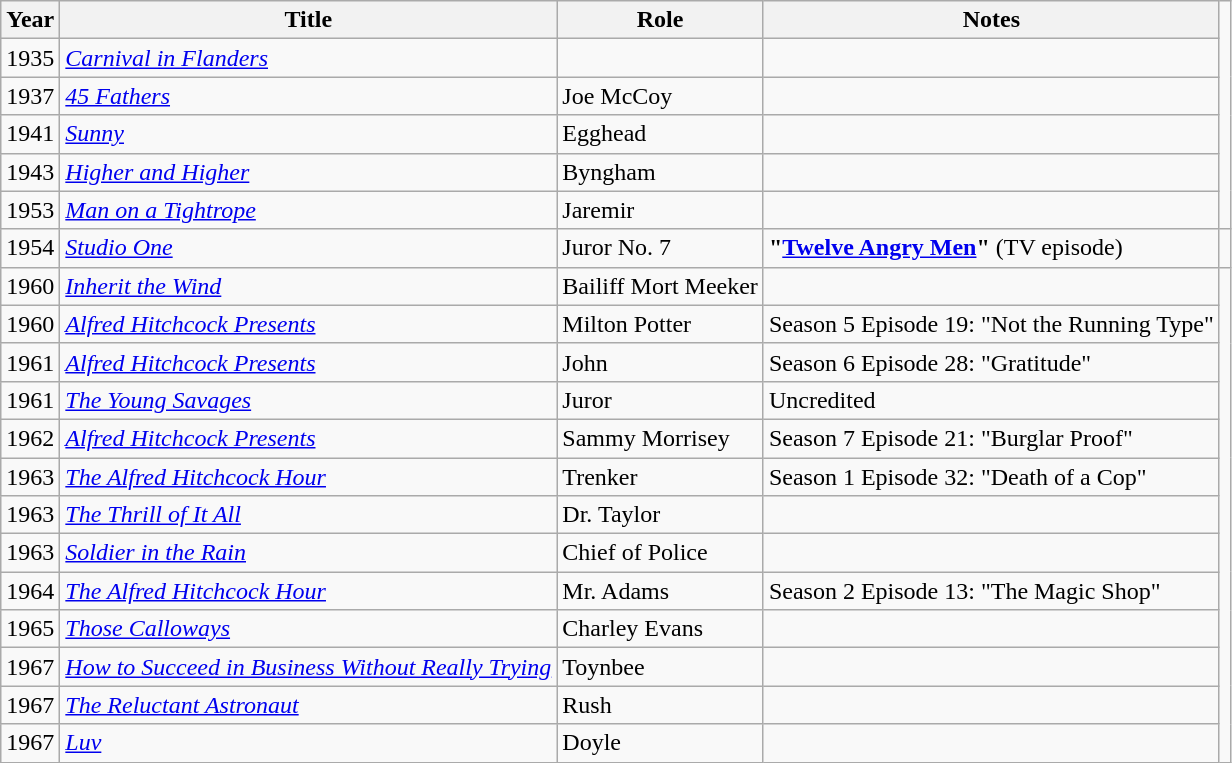<table class="wikitable">
<tr>
<th>Year</th>
<th>Title</th>
<th>Role</th>
<th>Notes</th>
</tr>
<tr>
<td>1935</td>
<td><em><a href='#'>Carnival in Flanders</a></em></td>
<td></td>
<td></td>
</tr>
<tr>
<td>1937</td>
<td><em><a href='#'>45 Fathers</a></em></td>
<td>Joe McCoy</td>
<td></td>
</tr>
<tr>
<td>1941</td>
<td><em><a href='#'>Sunny</a></em></td>
<td>Egghead</td>
<td></td>
</tr>
<tr>
<td>1943</td>
<td><em><a href='#'>Higher and Higher</a></em></td>
<td>Byngham</td>
<td></td>
</tr>
<tr>
<td>1953</td>
<td><em><a href='#'>Man on a Tightrope</a></em></td>
<td>Jaremir</td>
<td></td>
</tr>
<tr>
<td>1954</td>
<td><em><a href='#'>Studio One</a></em></td>
<td>Juror No. 7</td>
<td><strong>"<a href='#'>Twelve Angry Men</a>"</strong> (TV episode)</td>
<td></td>
</tr>
<tr>
<td>1960</td>
<td><em><a href='#'>Inherit the Wind</a></em></td>
<td>Bailiff Mort Meeker</td>
<td></td>
</tr>
<tr>
<td>1960</td>
<td><em><a href='#'>Alfred Hitchcock Presents</a></em></td>
<td>Milton Potter</td>
<td>Season 5 Episode 19: "Not the Running Type"</td>
</tr>
<tr>
<td>1961</td>
<td><em><a href='#'>Alfred Hitchcock Presents</a></em></td>
<td>John</td>
<td>Season 6 Episode 28: "Gratitude"</td>
</tr>
<tr>
<td>1961</td>
<td><em><a href='#'>The Young Savages</a></em></td>
<td>Juror</td>
<td>Uncredited</td>
</tr>
<tr>
<td>1962</td>
<td><em><a href='#'>Alfred Hitchcock Presents</a></em></td>
<td>Sammy Morrisey</td>
<td>Season 7 Episode 21: "Burglar Proof"</td>
</tr>
<tr>
<td>1963</td>
<td><em><a href='#'>The Alfred Hitchcock Hour</a></em></td>
<td>Trenker</td>
<td>Season 1 Episode 32: "Death of a Cop"</td>
</tr>
<tr>
<td>1963</td>
<td><em><a href='#'>The Thrill of It All</a></em></td>
<td>Dr. Taylor</td>
<td></td>
</tr>
<tr>
<td>1963</td>
<td><em><a href='#'>Soldier in the Rain</a></em></td>
<td>Chief of Police</td>
<td></td>
</tr>
<tr>
<td>1964</td>
<td><em><a href='#'>The Alfred Hitchcock Hour</a></em></td>
<td>Mr. Adams</td>
<td>Season 2 Episode 13: "The Magic Shop"</td>
</tr>
<tr>
<td>1965</td>
<td><em><a href='#'>Those Calloways</a></em></td>
<td>Charley Evans</td>
<td></td>
</tr>
<tr>
<td>1967</td>
<td><em><a href='#'>How to Succeed in Business Without Really Trying</a></em></td>
<td>Toynbee</td>
<td></td>
</tr>
<tr>
<td>1967</td>
<td><em><a href='#'>The Reluctant Astronaut</a></em></td>
<td>Rush</td>
<td></td>
</tr>
<tr>
<td>1967</td>
<td><em><a href='#'>Luv</a></em></td>
<td>Doyle</td>
<td></td>
</tr>
</table>
